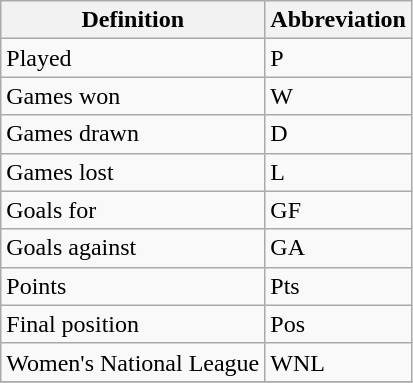<table class="wikitable" summary="key to the abbreviations used in the table below" colwidth=200px>
<tr>
<th>Definition</th>
<th>Abbreviation</th>
</tr>
<tr>
<td>Played</td>
<td>P</td>
</tr>
<tr>
<td>Games won</td>
<td>W</td>
</tr>
<tr>
<td>Games drawn</td>
<td>D</td>
</tr>
<tr>
<td>Games lost</td>
<td>L</td>
</tr>
<tr>
<td>Goals for</td>
<td>GF</td>
</tr>
<tr>
<td>Goals against</td>
<td>GA</td>
</tr>
<tr>
<td>Points</td>
<td>Pts</td>
</tr>
<tr>
<td>Final position</td>
<td>Pos</td>
</tr>
<tr>
<td>Women's National League</td>
<td>WNL</td>
</tr>
<tr>
</tr>
</table>
